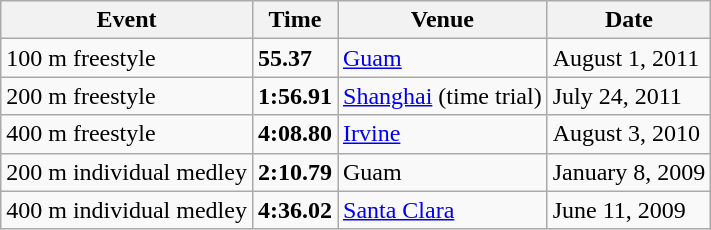<table class="wikitable">
<tr>
<th>Event</th>
<th>Time</th>
<th>Venue</th>
<th>Date</th>
</tr>
<tr>
<td>100 m freestyle</td>
<td><strong>55.37</strong></td>
<td><a href='#'>Guam</a></td>
<td>August 1, 2011</td>
</tr>
<tr>
<td>200 m freestyle</td>
<td><strong>1:56.91</strong></td>
<td><a href='#'>Shanghai</a> (time trial)</td>
<td>July 24, 2011</td>
</tr>
<tr>
<td>400 m freestyle</td>
<td><strong>4:08.80</strong></td>
<td><a href='#'>Irvine</a></td>
<td>August 3, 2010</td>
</tr>
<tr>
<td>200 m individual medley</td>
<td><strong>2:10.79</strong></td>
<td>Guam</td>
<td>January 8, 2009</td>
</tr>
<tr>
<td>400 m individual medley</td>
<td><strong>4:36.02</strong></td>
<td><a href='#'>Santa Clara</a></td>
<td>June 11, 2009</td>
</tr>
</table>
